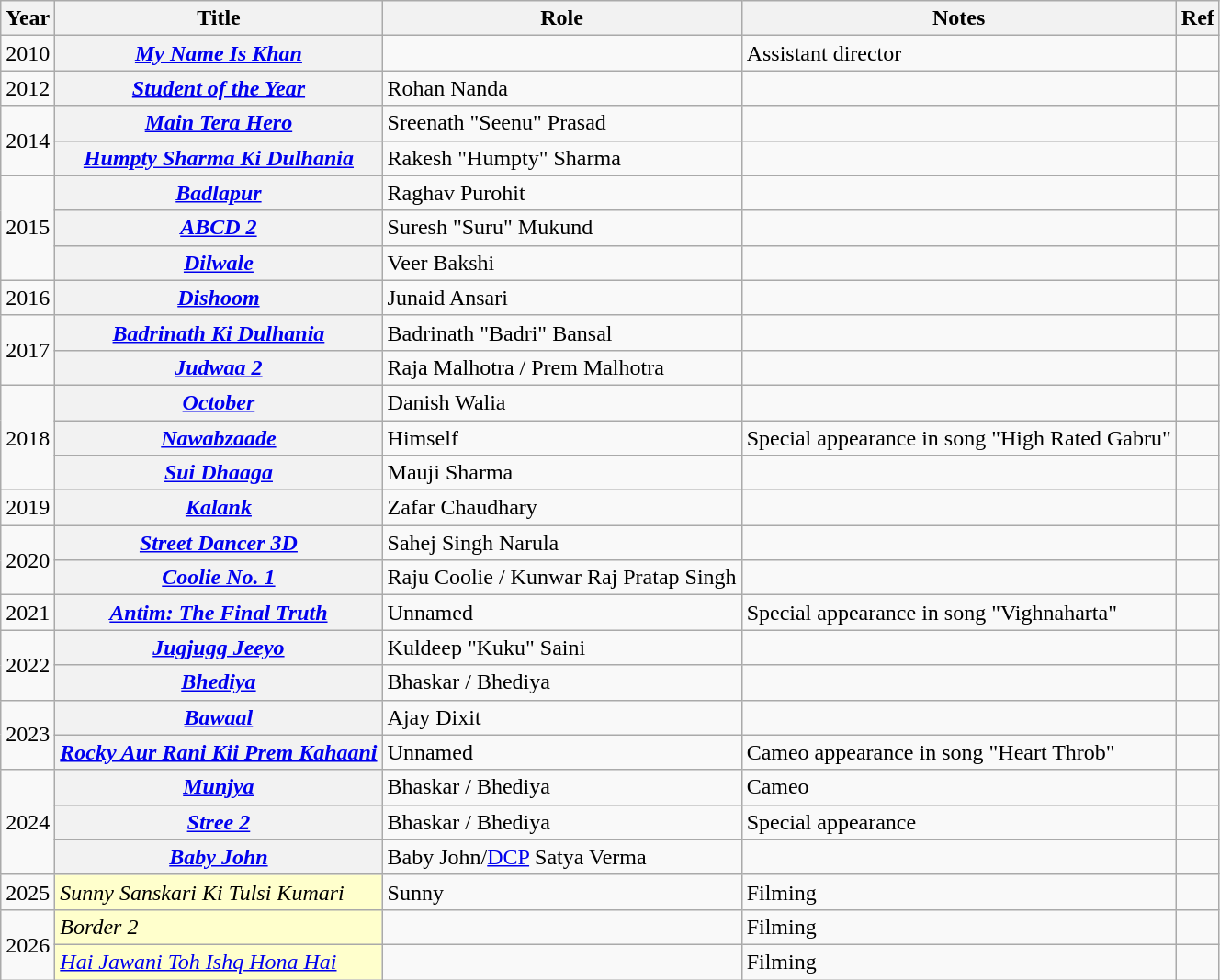<table class="wikitable sortable plainrowheaders">
<tr style="text-align:center;">
<th scope="col">Year</th>
<th scope="col">Title</th>
<th scope="col">Role</th>
<th class="unsortable" scope="col">Notes</th>
<th class="unsortable" scope="col">Ref</th>
</tr>
<tr>
<td>2010</td>
<th scope="row"><em><a href='#'>My Name Is Khan</a></em></th>
<td></td>
<td>Assistant director</td>
<td></td>
</tr>
<tr>
<td>2012</td>
<th scope="row"><em><a href='#'>Student of the Year</a></em></th>
<td>Rohan Nanda</td>
<td></td>
<td></td>
</tr>
<tr>
<td rowspan="2">2014</td>
<th scope="row"><em><a href='#'>Main Tera Hero</a></em></th>
<td>Sreenath "Seenu" Prasad</td>
<td></td>
<td></td>
</tr>
<tr>
<th scope="row"><em><a href='#'>Humpty Sharma Ki Dulhania</a></em></th>
<td>Rakesh "Humpty" Sharma</td>
<td></td>
<td></td>
</tr>
<tr>
<td rowspan="3">2015</td>
<th scope="row"><em><a href='#'>Badlapur</a></em></th>
<td>Raghav Purohit</td>
<td></td>
<td></td>
</tr>
<tr>
<th scope="row"><em><a href='#'>ABCD 2</a></em></th>
<td>Suresh "Suru" Mukund</td>
<td></td>
<td></td>
</tr>
<tr>
<th scope="row"><em><a href='#'>Dilwale</a></em></th>
<td>Veer Bakshi</td>
<td></td>
<td></td>
</tr>
<tr>
<td>2016</td>
<th scope="row"><em><a href='#'>Dishoom</a></em></th>
<td>Junaid Ansari</td>
<td></td>
<td></td>
</tr>
<tr>
<td rowspan="2">2017</td>
<th scope="row"><em><a href='#'>Badrinath Ki Dulhania</a></em></th>
<td>Badrinath "Badri" Bansal</td>
<td></td>
<td></td>
</tr>
<tr>
<th scope="row"><em><a href='#'>Judwaa 2</a></em></th>
<td>Raja Malhotra / Prem Malhotra</td>
<td></td>
<td></td>
</tr>
<tr>
<td rowspan="3">2018</td>
<th scope="row"><em><a href='#'>October</a></em></th>
<td>Danish Walia</td>
<td></td>
<td></td>
</tr>
<tr>
<th scope="row"><em><a href='#'>Nawabzaade</a></em></th>
<td>Himself</td>
<td>Special appearance in song "High Rated Gabru"</td>
<td></td>
</tr>
<tr>
<th scope="row"><em><a href='#'>Sui Dhaaga</a></em></th>
<td>Mauji Sharma</td>
<td></td>
<td></td>
</tr>
<tr>
<td>2019</td>
<th scope="row"><em><a href='#'>Kalank</a></em></th>
<td>Zafar Chaudhary</td>
<td></td>
<td></td>
</tr>
<tr>
<td rowspan="2">2020</td>
<th scope="row"><em><a href='#'>Street Dancer 3D</a></em></th>
<td>Sahej Singh Narula</td>
<td></td>
<td></td>
</tr>
<tr>
<th scope="row"><em><a href='#'>Coolie No. 1</a></em></th>
<td>Raju Coolie / Kunwar Raj Pratap Singh</td>
<td></td>
<td></td>
</tr>
<tr>
<td>2021</td>
<th scope="row"><em><a href='#'>Antim: The Final Truth</a></em></th>
<td>Unnamed</td>
<td>Special appearance in song "Vighnaharta"</td>
<td></td>
</tr>
<tr>
<td rowspan="2">2022</td>
<th scope="row"><em><a href='#'>Jugjugg Jeeyo</a></em></th>
<td>Kuldeep "Kuku" Saini</td>
<td></td>
<td></td>
</tr>
<tr>
<th scope="row"><em><a href='#'>Bhediya</a></em></th>
<td>Bhaskar / Bhediya</td>
<td></td>
<td></td>
</tr>
<tr>
<td rowspan="2">2023</td>
<th scope="row"><em><a href='#'>Bawaal</a></em></th>
<td>Ajay Dixit</td>
<td></td>
<td></td>
</tr>
<tr>
<th scope="row"><em><a href='#'>Rocky Aur Rani Kii Prem Kahaani</a></em></th>
<td>Unnamed</td>
<td>Cameo appearance in song "Heart Throb"</td>
<td></td>
</tr>
<tr>
<td rowspan="3">2024</td>
<th scope="row"><em><a href='#'>Munjya</a></em></th>
<td>Bhaskar / Bhediya</td>
<td>Cameo</td>
<td></td>
</tr>
<tr>
<th scope="row"><em><a href='#'>Stree 2</a></em></th>
<td>Bhaskar / Bhediya</td>
<td>Special appearance</td>
<td></td>
</tr>
<tr>
<th scope="row"><em><a href='#'>Baby John</a></em></th>
<td>Baby John/<a href='#'>DCP</a> Satya Verma</td>
<td></td>
<td></td>
</tr>
<tr>
<td>2025</td>
<td scope="row" style="background:#ffc;"><em>Sunny Sanskari Ki Tulsi Kumari</em> </td>
<td>Sunny</td>
<td>Filming</td>
<td></td>
</tr>
<tr>
<td rowspan="2">2026</td>
<td scope="row" style="background:#ffc;"><em>Border 2</em> </td>
<td></td>
<td>Filming</td>
<td><br></td>
</tr>
<tr>
<td scope="row" style="background:#ffc;"><em><a href='#'>Hai Jawani Toh Ishq Hona Hai</a></em> </td>
<td></td>
<td>Filming</td>
<td></td>
</tr>
</table>
